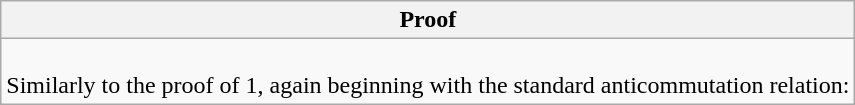<table class="wikitable collapsible collapsed">
<tr>
<th>Proof</th>
</tr>
<tr>
<td><br>Similarly to the proof of 1, again beginning with the standard anticommutation relation:</td>
</tr>
</table>
